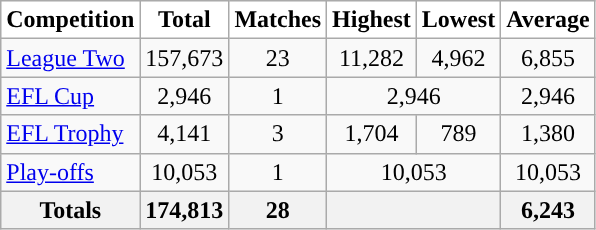<table class="wikitable" style="text-align: center">
<tr>
<th style="background:white; color:black; ">Competition</th>
<th style="background:white; color:black; ">Total</th>
<th style="background:white; color:black; ">Matches</th>
<th style="background:white; color:black; ">Highest</th>
<th style="background:white; color:black; ">Lowest</th>
<th style="background:white; color:black; ">Average</th>
</tr>
<tr>
<td style="text-align:left;"><a href='#'>League Two</a></td>
<td>157,673</td>
<td>23</td>
<td>11,282</td>
<td>4,962</td>
<td>6,855</td>
</tr>
<tr>
<td style="text-align:left;"><a href='#'>EFL Cup</a></td>
<td>2,946</td>
<td>1</td>
<td colspan=2>2,946</td>
<td>2,946</td>
</tr>
<tr>
<td style="text-align:left;"><a href='#'>EFL Trophy</a></td>
<td>4,141</td>
<td>3</td>
<td>1,704</td>
<td>789</td>
<td>1,380</td>
</tr>
<tr>
<td style="text-align:left;"><a href='#'>Play-offs</a></td>
<td>10,053</td>
<td>1</td>
<td colspan=2>10,053</td>
<td>10,053</td>
</tr>
<tr>
<th><strong>Totals</strong></th>
<th><strong>174,813</strong></th>
<th><strong>28</strong></th>
<th colspan=2></th>
<th><strong>6,243</strong></th>
</tr>
</table>
